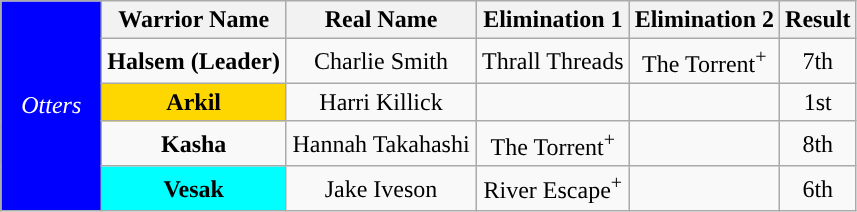<table class="wikitable">
<tr>
<td rowspan="5" bgcolor="blue" style="color:white" width="60" align="center"><em>Otters</em></td>
<th>Warrior Name</th>
<th>Real Name</th>
<th>Elimination 1</th>
<th>Elimination 2</th>
<th>Result</th>
</tr>
<tr>
<td align="center"><strong>Halsem (Leader)</strong></td>
<td width="120px" align="center">Charlie Smith</td>
<td align="center">Thrall Threads</td>
<td align="center">The Torrent<sup>+</sup></td>
<td align="center">7th</td>
</tr>
<tr>
<td align="center" bgcolor="FFD700"><strong>Arkil</strong></td>
<td align="center">Harri Killick</td>
<td align="center"></td>
<td></td>
<td align="center">1st</td>
</tr>
<tr>
<td align="center"><strong>Kasha</strong></td>
<td align="center">Hannah Takahashi</td>
<td align="center">The Torrent<sup>+</sup></td>
<td></td>
<td align="center">8th</td>
</tr>
<tr>
<td align="center" bgcolor="cyan"><strong>Vesak</strong></td>
<td align="center">Jake Iveson</td>
<td align="center">River Escape<sup>+</sup></td>
<td align="center"></td>
<td align="center">6th</td>
</tr>
</table>
